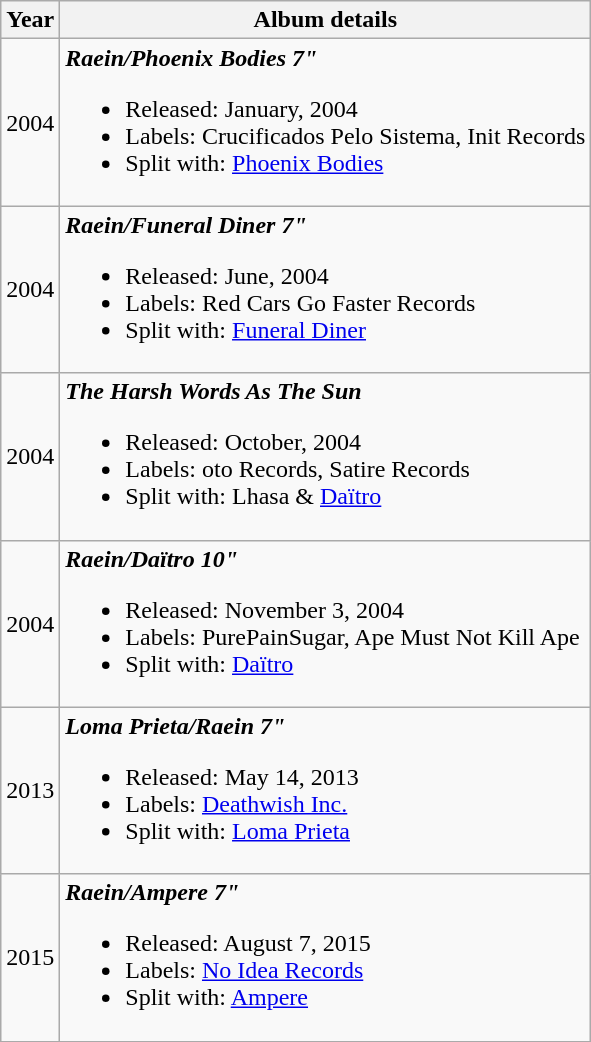<table class ="wikitable">
<tr>
<th rowspan="1">Year</th>
<th rowspan="1">Album details</th>
</tr>
<tr>
<td>2004</td>
<td><strong><em>Raein/Phoenix Bodies 7"</em></strong><br><ul><li>Released: January, 2004</li><li>Labels: Crucificados Pelo Sistema, Init Records</li><li>Split with: <a href='#'>Phoenix Bodies</a></li></ul></td>
</tr>
<tr>
<td>2004</td>
<td><strong><em>Raein/Funeral Diner 7"</em></strong><br><ul><li>Released: June, 2004</li><li>Labels: Red Cars Go Faster Records</li><li>Split with: <a href='#'>Funeral Diner</a></li></ul></td>
</tr>
<tr>
<td>2004</td>
<td><strong><em>The Harsh Words As The Sun</em></strong><br><ul><li>Released: October, 2004</li><li>Labels: oto Records, Satire Records</li><li>Split with: Lhasa & <a href='#'>Daïtro</a></li></ul></td>
</tr>
<tr>
<td>2004</td>
<td><strong><em>Raein/Daïtro 10"</em></strong><br><ul><li>Released: November 3, 2004</li><li>Labels: PurePainSugar, Ape Must Not Kill Ape</li><li>Split with: <a href='#'>Daïtro</a></li></ul></td>
</tr>
<tr>
<td>2013</td>
<td><strong><em>Loma Prieta/Raein 7"</em></strong><br><ul><li>Released: May 14, 2013</li><li>Labels: <a href='#'>Deathwish Inc.</a></li><li>Split with: <a href='#'>Loma Prieta</a></li></ul></td>
</tr>
<tr>
<td>2015</td>
<td><strong><em>Raein/Ampere 7"</em></strong><br><ul><li>Released: August 7, 2015</li><li>Labels: <a href='#'>No Idea Records</a></li><li>Split with: <a href='#'>Ampere</a></li></ul></td>
</tr>
<tr>
</tr>
</table>
